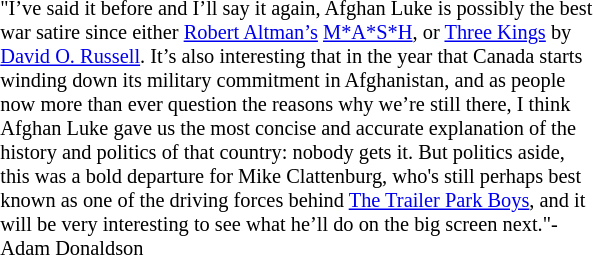<table class="toccolours" style="float: right; margin-left: 1em; margin-right: 2em; font-size: 85%; background:#white; color:black; width:30em; max-width: 40%;" cellspacing="5">
<tr>
<td style="text-align: left;">"I’ve said it before and I’ll say it again, Afghan Luke is possibly the best war satire since either <a href='#'>Robert Altman’s</a> <a href='#'>M*A*S*H</a>, or <a href='#'>Three Kings</a> by <a href='#'>David O. Russell</a>. It’s also interesting that in the year that Canada starts winding down its military commitment in Afghanistan, and as people now more than ever question the reasons why we’re still there, I think Afghan Luke gave us the most concise and accurate explanation of the history and politics of that country: nobody gets it. But politics aside, this was a bold departure for Mike Clattenburg, who's still perhaps best known as one of the driving forces behind <a href='#'>The Trailer Park Boys</a>, and it will be very interesting to see what he’ll do on the big screen next."-  Adam Donaldson</td>
</tr>
</table>
